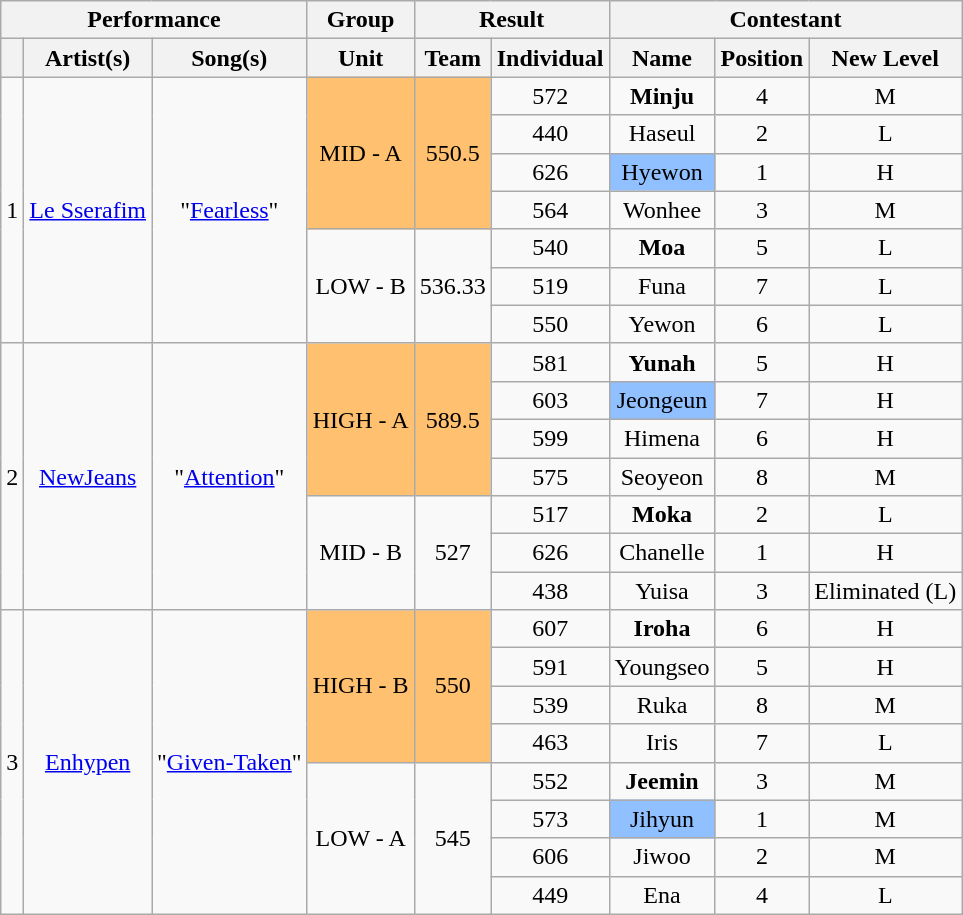<table class="wikitable collapsible" style="text-align:center">
<tr>
<th colspan="3">Performance</th>
<th>Group</th>
<th colspan="2">Result</th>
<th colspan="3">Contestant</th>
</tr>
<tr>
<th></th>
<th>Artist(s)</th>
<th>Song(s)</th>
<th>Unit</th>
<th>Team</th>
<th>Individual</th>
<th>Name</th>
<th>Position</th>
<th>New Level</th>
</tr>
<tr>
<td rowspan="7">1</td>
<td rowspan="7"><a href='#'>Le Sserafim</a></td>
<td rowspan="7">"<a href='#'>Fearless</a>"</td>
<td rowspan="4" style="background:#FFC06F">MID - A</td>
<td rowspan="4" style="background:#FFC06F">550.5</td>
<td>572</td>
<td><strong>Minju</strong></td>
<td>4</td>
<td>M</td>
</tr>
<tr>
<td>440</td>
<td>Haseul</td>
<td>2</td>
<td>L</td>
</tr>
<tr>
<td>626</td>
<td style="background:#90C0FF">Hyewon</td>
<td>1</td>
<td>H</td>
</tr>
<tr>
<td>564</td>
<td>Wonhee</td>
<td>3</td>
<td>M</td>
</tr>
<tr>
<td rowspan="3">LOW - B</td>
<td rowspan="3">536.33</td>
<td>540</td>
<td><strong>Moa</strong></td>
<td>5</td>
<td>L</td>
</tr>
<tr>
<td>519</td>
<td>Funa</td>
<td>7</td>
<td>L</td>
</tr>
<tr>
<td>550</td>
<td>Yewon</td>
<td>6</td>
<td>L</td>
</tr>
<tr>
<td rowspan="7">2</td>
<td rowspan="7"><a href='#'>NewJeans</a></td>
<td rowspan="7">"<a href='#'>Attention</a>"</td>
<td rowspan="4" style="background:#FFC06F">HIGH - A</td>
<td rowspan="4" style="background:#FFC06F">589.5</td>
<td>581</td>
<td><strong>Yunah</strong></td>
<td>5</td>
<td>H</td>
</tr>
<tr>
<td>603</td>
<td style="background:#90C0FF">Jeongeun</td>
<td>7</td>
<td>H</td>
</tr>
<tr>
<td>599</td>
<td>Himena</td>
<td>6</td>
<td>H</td>
</tr>
<tr>
<td>575</td>
<td>Seoyeon</td>
<td>8</td>
<td>M</td>
</tr>
<tr>
<td rowspan="3">MID - B</td>
<td rowspan="3">527</td>
<td>517</td>
<td><strong>Moka</strong></td>
<td>2</td>
<td>L</td>
</tr>
<tr>
<td>626</td>
<td>Chanelle</td>
<td>1</td>
<td>H</td>
</tr>
<tr>
<td>438</td>
<td>Yuisa</td>
<td>3</td>
<td>Eliminated (L)</td>
</tr>
<tr>
<td rowspan="8">3</td>
<td rowspan="8"><a href='#'>Enhypen</a></td>
<td rowspan="8">"<a href='#'>Given-Taken</a>"</td>
<td rowspan="4" style="background:#FFC06F">HIGH - B</td>
<td rowspan="4" style="background:#FFC06F">550</td>
<td>607</td>
<td><strong>Iroha</strong></td>
<td>6</td>
<td>H</td>
</tr>
<tr>
<td>591</td>
<td>Youngseo</td>
<td>5</td>
<td>H</td>
</tr>
<tr>
<td>539</td>
<td>Ruka</td>
<td>8</td>
<td>M</td>
</tr>
<tr>
<td>463</td>
<td>Iris</td>
<td>7</td>
<td>L</td>
</tr>
<tr>
<td rowspan="4">LOW - A</td>
<td rowspan="4">545</td>
<td>552</td>
<td><strong>Jeemin</strong></td>
<td>3</td>
<td>M</td>
</tr>
<tr>
<td>573</td>
<td style="background:#90C0FF">Jihyun</td>
<td>1</td>
<td>M</td>
</tr>
<tr>
<td>606</td>
<td>Jiwoo</td>
<td>2</td>
<td>M</td>
</tr>
<tr>
<td>449</td>
<td>Ena</td>
<td>4</td>
<td>L</td>
</tr>
</table>
